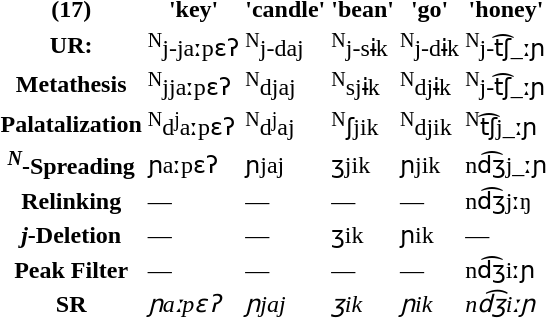<table class="1" class="wikitable">
<tr>
<th>(17)</th>
<th>'key'</th>
<th>'candle'</th>
<th>'bean'</th>
<th>'go'</th>
<th>'honey'</th>
</tr>
<tr>
<th>UR:</th>
<td><sup>N</sup>j-jaːpɛʔ</td>
<td><sup>N</sup>j-daj</td>
<td><sup>N</sup>j-sɨk</td>
<td><sup>N</sup>j-dɨk</td>
<td><sup>N</sup>j-t͡ʃ_ːɲ</td>
</tr>
<tr>
<th>Metathesis</th>
<td><sup>N</sup>jjaːpɛʔ</td>
<td><sup>N</sup>djaj</td>
<td><sup>N</sup>sjɨk</td>
<td><sup>N</sup>djɨk</td>
<td><sup>N</sup>j-t͡ʃ_ːɲ</td>
</tr>
<tr>
<th>Palatalization</th>
<td><sup>N</sup>d<sup>j</sup>aːpɛʔ</td>
<td><sup>N</sup>d<sup>j</sup>aj</td>
<td><sup>N</sup>ʃjik</td>
<td><sup>N</sup>djik</td>
<td><sup>N</sup>t͡ʃj_ːɲ</td>
</tr>
<tr>
<th><sup><em>N</em></sup>-Spreading</th>
<td>ɲaːpɛʔ</td>
<td>ɲjaj</td>
<td>ʒjik</td>
<td>ɲjik</td>
<td>nd͡ʒj_ːɲ</td>
</tr>
<tr>
<th>Relinking</th>
<td>—</td>
<td>—</td>
<td>—</td>
<td>—</td>
<td>nd͡ʒjːŋ</td>
</tr>
<tr>
<th><em>j</em>-Deletion</th>
<td>—</td>
<td>—</td>
<td>ʒik</td>
<td>ɲik</td>
<td>—</td>
</tr>
<tr>
<th>Peak Filter</th>
<td>—</td>
<td>—</td>
<td>—</td>
<td>—</td>
<td>nd͡ʒiːɲ</td>
</tr>
<tr>
<th>SR</th>
<td><em>ɲaːpɛʔ</em></td>
<td><em>ɲjaj</em></td>
<td><em>ʒik</em></td>
<td><em>ɲik</em></td>
<td><em>nd͡ʒiːɲ</em></td>
</tr>
</table>
